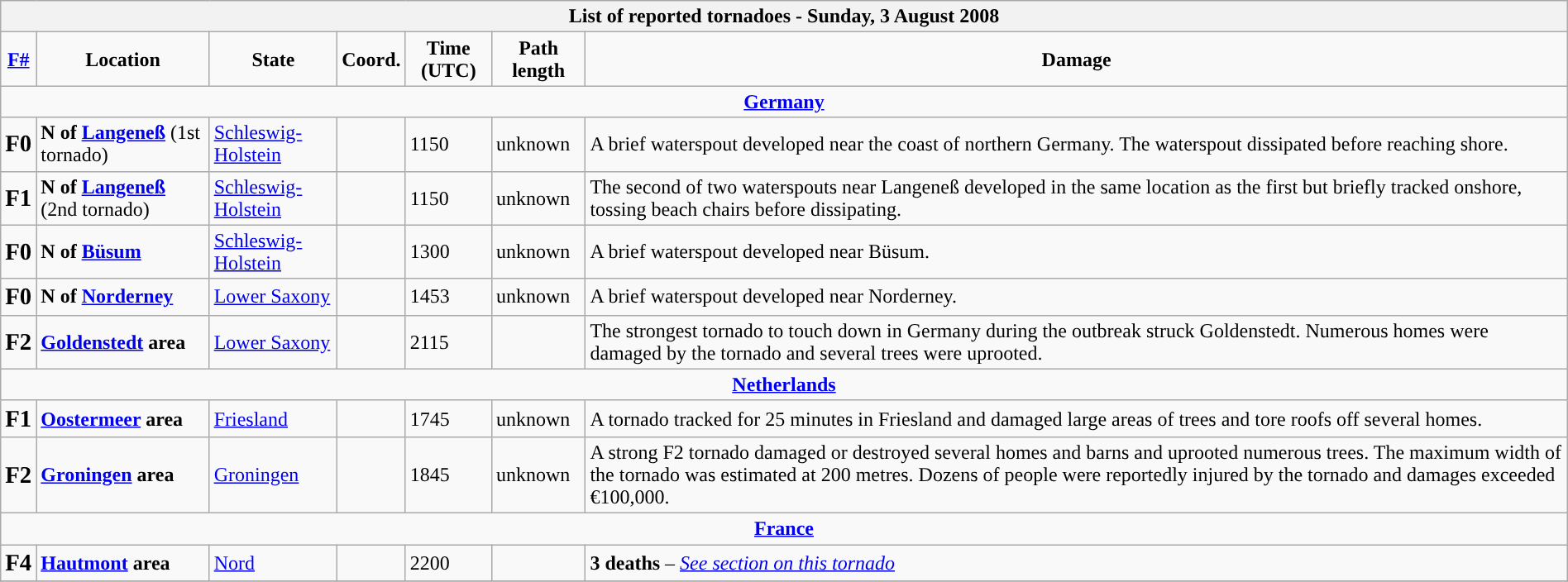<table class="wikitable" width="100%">
<tr>
<th colspan="7">List of reported tornadoes - Sunday, 3 August 2008</th>
</tr>
<tr>
<td style="text-align: center;"><strong><a href='#'>F#</a></strong></td>
<td style="text-align: center;"><strong>Location</strong></td>
<td style="text-align: center;"><strong>State</strong></td>
<td style="text-align: center;"><strong>Coord.</strong></td>
<td style="text-align: center;"><strong>Time (UTC)</strong></td>
<td style="text-align: center;"><strong>Path length</strong></td>
<td style="text-align: center;"><strong>Damage</strong></td>
</tr>
<tr>
<td colspan="7" align=center><strong><a href='#'>Germany</a></strong></td>
</tr>
<tr>
<td><big><strong>F0</strong></big></td>
<td><strong>N of <a href='#'>Langeneß</a></strong> (1st tornado)</td>
<td><a href='#'>Schleswig-Holstein</a></td>
<td></td>
<td>1150</td>
<td>unknown</td>
<td>A brief waterspout developed near the coast of northern Germany. The waterspout dissipated before reaching shore.</td>
</tr>
<tr>
<td><big><strong>F1</strong></big></td>
<td><strong>N of <a href='#'>Langeneß</a></strong> (2nd tornado)</td>
<td><a href='#'>Schleswig-Holstein</a></td>
<td></td>
<td>1150</td>
<td>unknown</td>
<td>The second of two waterspouts near Langeneß developed in the same location as the first but briefly tracked onshore, tossing beach chairs before dissipating.</td>
</tr>
<tr>
<td><big><strong>F0</strong></big></td>
<td><strong>N of <a href='#'>Büsum</a></strong></td>
<td><a href='#'>Schleswig-Holstein</a></td>
<td></td>
<td>1300</td>
<td>unknown</td>
<td>A brief waterspout developed near Büsum.</td>
</tr>
<tr>
<td><big><strong>F0</strong></big></td>
<td><strong>N of <a href='#'>Norderney</a></strong></td>
<td><a href='#'>Lower Saxony</a></td>
<td></td>
<td>1453</td>
<td>unknown</td>
<td>A brief waterspout developed near Norderney.</td>
</tr>
<tr>
<td><big><strong>F2</strong></big></td>
<td><strong><a href='#'>Goldenstedt</a> area</strong></td>
<td><a href='#'>Lower Saxony</a></td>
<td></td>
<td>2115</td>
<td></td>
<td>The strongest tornado to touch down in Germany during the outbreak struck Goldenstedt. Numerous homes were damaged by the tornado and several trees were uprooted.</td>
</tr>
<tr>
<td colspan="7" align=center><strong><a href='#'>Netherlands</a></strong></td>
</tr>
<tr>
<td><big><strong>F1</strong></big></td>
<td><strong><a href='#'>Oostermeer</a> area</strong></td>
<td><a href='#'>Friesland</a></td>
<td></td>
<td>1745</td>
<td>unknown</td>
<td>A tornado tracked for 25 minutes in Friesland and damaged large areas of trees and tore roofs off several homes.</td>
</tr>
<tr>
<td><big><strong>F2</strong></big></td>
<td><strong><a href='#'>Groningen</a> area</strong></td>
<td><a href='#'>Groningen</a></td>
<td></td>
<td>1845</td>
<td>unknown</td>
<td>A strong F2 tornado damaged or destroyed several homes and barns and uprooted numerous trees. The maximum width of the tornado was estimated at 200 metres. Dozens of people were reportedly injured by the tornado and damages exceeded €100,000.</td>
</tr>
<tr>
<td colspan="7" align=center><strong><a href='#'>France</a></strong></td>
</tr>
<tr>
<td><big><strong>F4</strong></big></td>
<td><strong><a href='#'>Hautmont</a> area</strong></td>
<td><a href='#'>Nord</a></td>
<td></td>
<td>2200</td>
<td></td>
<td><strong>3 deaths</strong> – <em><a href='#'>See section on this tornado</a></em></td>
</tr>
<tr>
</tr>
</table>
